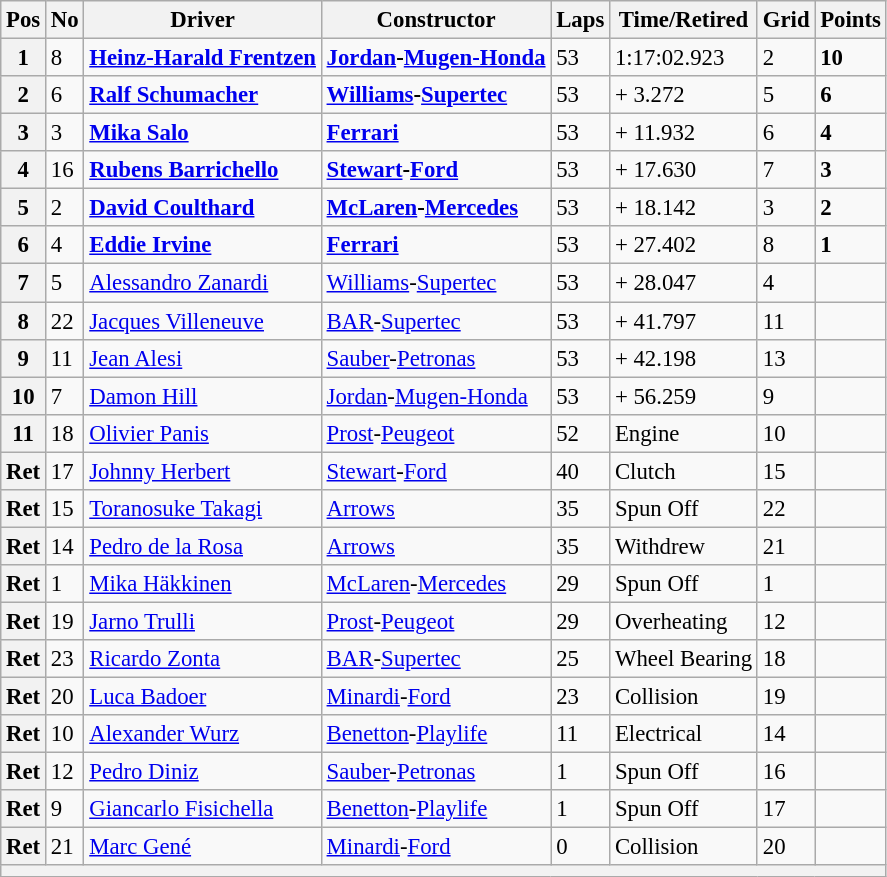<table class="wikitable" style="font-size: 95%;">
<tr>
<th>Pos</th>
<th>No</th>
<th>Driver</th>
<th>Constructor</th>
<th>Laps</th>
<th>Time/Retired</th>
<th>Grid</th>
<th>Points</th>
</tr>
<tr>
<th>1</th>
<td>8</td>
<td> <strong><a href='#'>Heinz-Harald Frentzen</a></strong></td>
<td><strong><a href='#'>Jordan</a>-<a href='#'>Mugen-Honda</a></strong></td>
<td>53</td>
<td>1:17:02.923</td>
<td>2</td>
<td><strong>10</strong></td>
</tr>
<tr>
<th>2</th>
<td>6</td>
<td> <strong><a href='#'>Ralf Schumacher</a></strong></td>
<td><strong><a href='#'>Williams</a>-<a href='#'>Supertec</a></strong></td>
<td>53</td>
<td>+ 3.272</td>
<td>5</td>
<td><strong>6</strong></td>
</tr>
<tr>
<th>3</th>
<td>3</td>
<td> <strong><a href='#'>Mika Salo</a></strong></td>
<td><strong><a href='#'>Ferrari</a></strong></td>
<td>53</td>
<td>+ 11.932</td>
<td>6</td>
<td><strong>4</strong></td>
</tr>
<tr>
<th>4</th>
<td>16</td>
<td> <strong><a href='#'>Rubens Barrichello</a></strong></td>
<td><strong><a href='#'>Stewart</a>-<a href='#'>Ford</a></strong></td>
<td>53</td>
<td>+ 17.630</td>
<td>7</td>
<td><strong>3</strong></td>
</tr>
<tr>
<th>5</th>
<td>2</td>
<td> <strong><a href='#'>David Coulthard</a></strong></td>
<td><strong><a href='#'>McLaren</a>-<a href='#'>Mercedes</a></strong></td>
<td>53</td>
<td>+ 18.142</td>
<td>3</td>
<td><strong>2</strong></td>
</tr>
<tr>
<th>6</th>
<td>4</td>
<td> <strong><a href='#'>Eddie Irvine</a></strong></td>
<td><strong><a href='#'>Ferrari</a></strong></td>
<td>53</td>
<td>+ 27.402</td>
<td>8</td>
<td><strong>1</strong></td>
</tr>
<tr>
<th>7</th>
<td>5</td>
<td> <a href='#'>Alessandro Zanardi</a></td>
<td><a href='#'>Williams</a>-<a href='#'>Supertec</a></td>
<td>53</td>
<td>+ 28.047</td>
<td>4</td>
<td> </td>
</tr>
<tr>
<th>8</th>
<td>22</td>
<td> <a href='#'>Jacques Villeneuve</a></td>
<td><a href='#'>BAR</a>-<a href='#'>Supertec</a></td>
<td>53</td>
<td>+ 41.797</td>
<td>11</td>
<td> </td>
</tr>
<tr>
<th>9</th>
<td>11</td>
<td> <a href='#'>Jean Alesi</a></td>
<td><a href='#'>Sauber</a>-<a href='#'>Petronas</a></td>
<td>53</td>
<td>+ 42.198</td>
<td>13</td>
<td> </td>
</tr>
<tr>
<th>10</th>
<td>7</td>
<td> <a href='#'>Damon Hill</a></td>
<td><a href='#'>Jordan</a>-<a href='#'>Mugen-Honda</a></td>
<td>53</td>
<td>+ 56.259</td>
<td>9</td>
<td> </td>
</tr>
<tr>
<th>11</th>
<td>18</td>
<td> <a href='#'>Olivier Panis</a></td>
<td><a href='#'>Prost</a>-<a href='#'>Peugeot</a></td>
<td>52</td>
<td>Engine</td>
<td>10</td>
<td> </td>
</tr>
<tr>
<th>Ret</th>
<td>17</td>
<td> <a href='#'>Johnny Herbert</a></td>
<td><a href='#'>Stewart</a>-<a href='#'>Ford</a></td>
<td>40</td>
<td>Clutch</td>
<td>15</td>
<td> </td>
</tr>
<tr>
<th>Ret</th>
<td>15</td>
<td> <a href='#'>Toranosuke Takagi</a></td>
<td><a href='#'>Arrows</a></td>
<td>35</td>
<td>Spun Off</td>
<td>22</td>
<td> </td>
</tr>
<tr>
<th>Ret</th>
<td>14</td>
<td> <a href='#'>Pedro de la Rosa</a></td>
<td><a href='#'>Arrows</a></td>
<td>35</td>
<td>Withdrew</td>
<td>21</td>
<td> </td>
</tr>
<tr>
<th>Ret</th>
<td>1</td>
<td> <a href='#'>Mika Häkkinen</a></td>
<td><a href='#'>McLaren</a>-<a href='#'>Mercedes</a></td>
<td>29</td>
<td>Spun Off</td>
<td>1</td>
<td> </td>
</tr>
<tr>
<th>Ret</th>
<td>19</td>
<td> <a href='#'>Jarno Trulli</a></td>
<td><a href='#'>Prost</a>-<a href='#'>Peugeot</a></td>
<td>29</td>
<td>Overheating</td>
<td>12</td>
<td> </td>
</tr>
<tr>
<th>Ret</th>
<td>23</td>
<td> <a href='#'>Ricardo Zonta</a></td>
<td><a href='#'>BAR</a>-<a href='#'>Supertec</a></td>
<td>25</td>
<td>Wheel Bearing</td>
<td>18</td>
<td> </td>
</tr>
<tr>
<th>Ret</th>
<td>20</td>
<td> <a href='#'>Luca Badoer</a></td>
<td><a href='#'>Minardi</a>-<a href='#'>Ford</a></td>
<td>23</td>
<td>Collision</td>
<td>19</td>
<td> </td>
</tr>
<tr>
<th>Ret</th>
<td>10</td>
<td> <a href='#'>Alexander Wurz</a></td>
<td><a href='#'>Benetton</a>-<a href='#'>Playlife</a></td>
<td>11</td>
<td>Electrical</td>
<td>14</td>
<td> </td>
</tr>
<tr>
<th>Ret</th>
<td>12</td>
<td> <a href='#'>Pedro Diniz</a></td>
<td><a href='#'>Sauber</a>-<a href='#'>Petronas</a></td>
<td>1</td>
<td>Spun Off</td>
<td>16</td>
<td> </td>
</tr>
<tr>
<th>Ret</th>
<td>9</td>
<td> <a href='#'>Giancarlo Fisichella</a></td>
<td><a href='#'>Benetton</a>-<a href='#'>Playlife</a></td>
<td>1</td>
<td>Spun Off</td>
<td>17</td>
<td> </td>
</tr>
<tr>
<th>Ret</th>
<td>21</td>
<td> <a href='#'>Marc Gené</a></td>
<td><a href='#'>Minardi</a>-<a href='#'>Ford</a></td>
<td>0</td>
<td>Collision</td>
<td>20</td>
<td> </td>
</tr>
<tr>
<th colspan="8"></th>
</tr>
</table>
